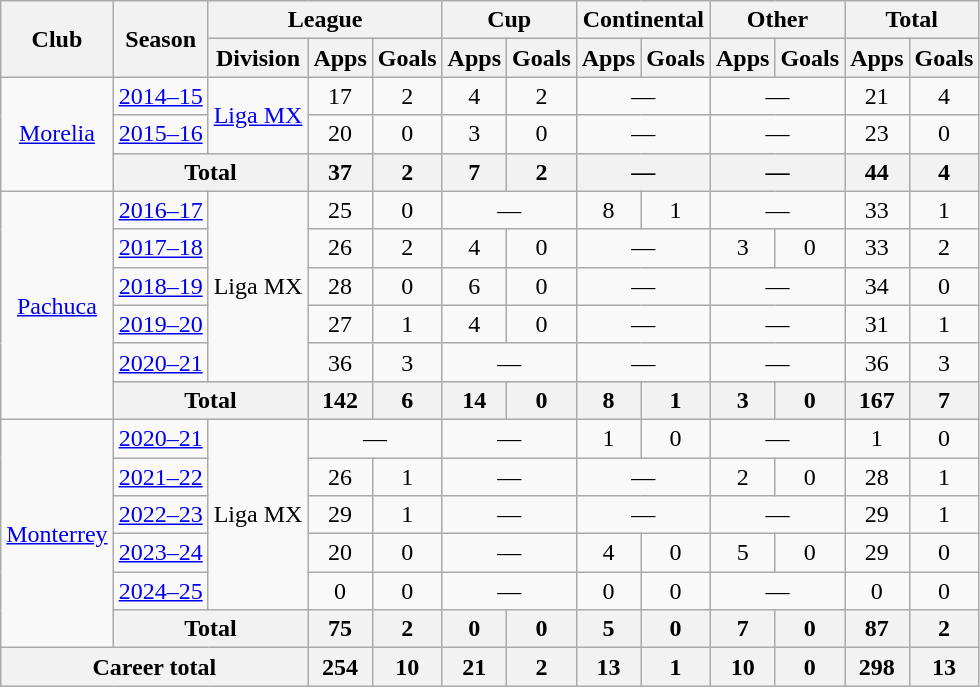<table class="wikitable" style="text-align:center">
<tr>
<th rowspan="2">Club</th>
<th rowspan="2">Season</th>
<th colspan="3">League</th>
<th colspan="2">Cup</th>
<th colspan="2">Continental</th>
<th colspan="2">Other</th>
<th colspan="2">Total</th>
</tr>
<tr>
<th>Division</th>
<th>Apps</th>
<th>Goals</th>
<th>Apps</th>
<th>Goals</th>
<th>Apps</th>
<th>Goals</th>
<th>Apps</th>
<th>Goals</th>
<th>Apps</th>
<th>Goals</th>
</tr>
<tr>
<td rowspan="3"><a href='#'>Morelia</a></td>
<td><a href='#'>2014–15</a></td>
<td rowspan="2"><a href='#'>Liga MX</a></td>
<td>17</td>
<td>2</td>
<td>4</td>
<td>2</td>
<td colspan=2>—</td>
<td colspan=2>—</td>
<td>21</td>
<td>4</td>
</tr>
<tr>
<td><a href='#'>2015–16</a></td>
<td>20</td>
<td>0</td>
<td>3</td>
<td>0</td>
<td colspan=2>—</td>
<td colspan="2">—</td>
<td>23</td>
<td>0</td>
</tr>
<tr>
<th colspan="2">Total</th>
<th>37</th>
<th>2</th>
<th>7</th>
<th>2</th>
<th colspan=2>—</th>
<th colspan=2>—</th>
<th>44</th>
<th>4</th>
</tr>
<tr>
<td rowspan="6"><a href='#'>Pachuca</a></td>
<td><a href='#'>2016–17</a></td>
<td rowspan="5">Liga MX</td>
<td>25</td>
<td>0</td>
<td colspan=2>—</td>
<td>8</td>
<td>1</td>
<td colspan=2>—</td>
<td>33</td>
<td>1</td>
</tr>
<tr>
<td><a href='#'>2017–18</a></td>
<td>26</td>
<td>2</td>
<td>4</td>
<td>0</td>
<td colspan=2>—</td>
<td>3</td>
<td>0</td>
<td>33</td>
<td>2</td>
</tr>
<tr>
<td><a href='#'>2018–19</a></td>
<td>28</td>
<td>0</td>
<td>6</td>
<td>0</td>
<td colspan=2>—</td>
<td colspan=2>—</td>
<td>34</td>
<td>0</td>
</tr>
<tr>
<td><a href='#'>2019–20</a></td>
<td>27</td>
<td>1</td>
<td>4</td>
<td>0</td>
<td colspan=2>—</td>
<td colspan=2>—</td>
<td>31</td>
<td>1</td>
</tr>
<tr>
<td><a href='#'>2020–21</a></td>
<td>36</td>
<td>3</td>
<td colspan=2>—</td>
<td colspan=2>—</td>
<td colspan=2>—</td>
<td>36</td>
<td>3</td>
</tr>
<tr>
<th colspan="2">Total</th>
<th>142</th>
<th>6</th>
<th>14</th>
<th>0</th>
<th>8</th>
<th>1</th>
<th>3</th>
<th>0</th>
<th>167</th>
<th>7</th>
</tr>
<tr>
<td rowspan="6"><a href='#'>Monterrey</a></td>
<td><a href='#'>2020–21</a></td>
<td rowspan="5">Liga MX</td>
<td colspan=2>—</td>
<td colspan=2>—</td>
<td>1</td>
<td>0</td>
<td colspan=2>—</td>
<td>1</td>
<td>0</td>
</tr>
<tr>
<td><a href='#'>2021–22</a></td>
<td>26</td>
<td>1</td>
<td colspan=2>—</td>
<td colspan=2>—</td>
<td>2</td>
<td>0</td>
<td>28</td>
<td>1</td>
</tr>
<tr>
<td><a href='#'>2022–23</a></td>
<td>29</td>
<td>1</td>
<td colspan=2>—</td>
<td colspan=2>—</td>
<td colspan=2>—</td>
<td>29</td>
<td>1</td>
</tr>
<tr>
<td><a href='#'>2023–24</a></td>
<td>20</td>
<td>0</td>
<td colspan=2>—</td>
<td>4</td>
<td>0</td>
<td>5</td>
<td>0</td>
<td>29</td>
<td>0</td>
</tr>
<tr>
<td><a href='#'>2024–25</a></td>
<td>0</td>
<td>0</td>
<td colspan="2">—</td>
<td>0</td>
<td>0</td>
<td colspan="2">—</td>
<td>0</td>
<td>0</td>
</tr>
<tr>
<th colspan="2">Total</th>
<th>75</th>
<th>2</th>
<th>0</th>
<th>0</th>
<th>5</th>
<th>0</th>
<th>7</th>
<th>0</th>
<th>87</th>
<th>2</th>
</tr>
<tr>
<th colspan="3">Career total</th>
<th>254</th>
<th>10</th>
<th>21</th>
<th>2</th>
<th>13</th>
<th>1</th>
<th>10</th>
<th>0</th>
<th>298</th>
<th>13</th>
</tr>
</table>
